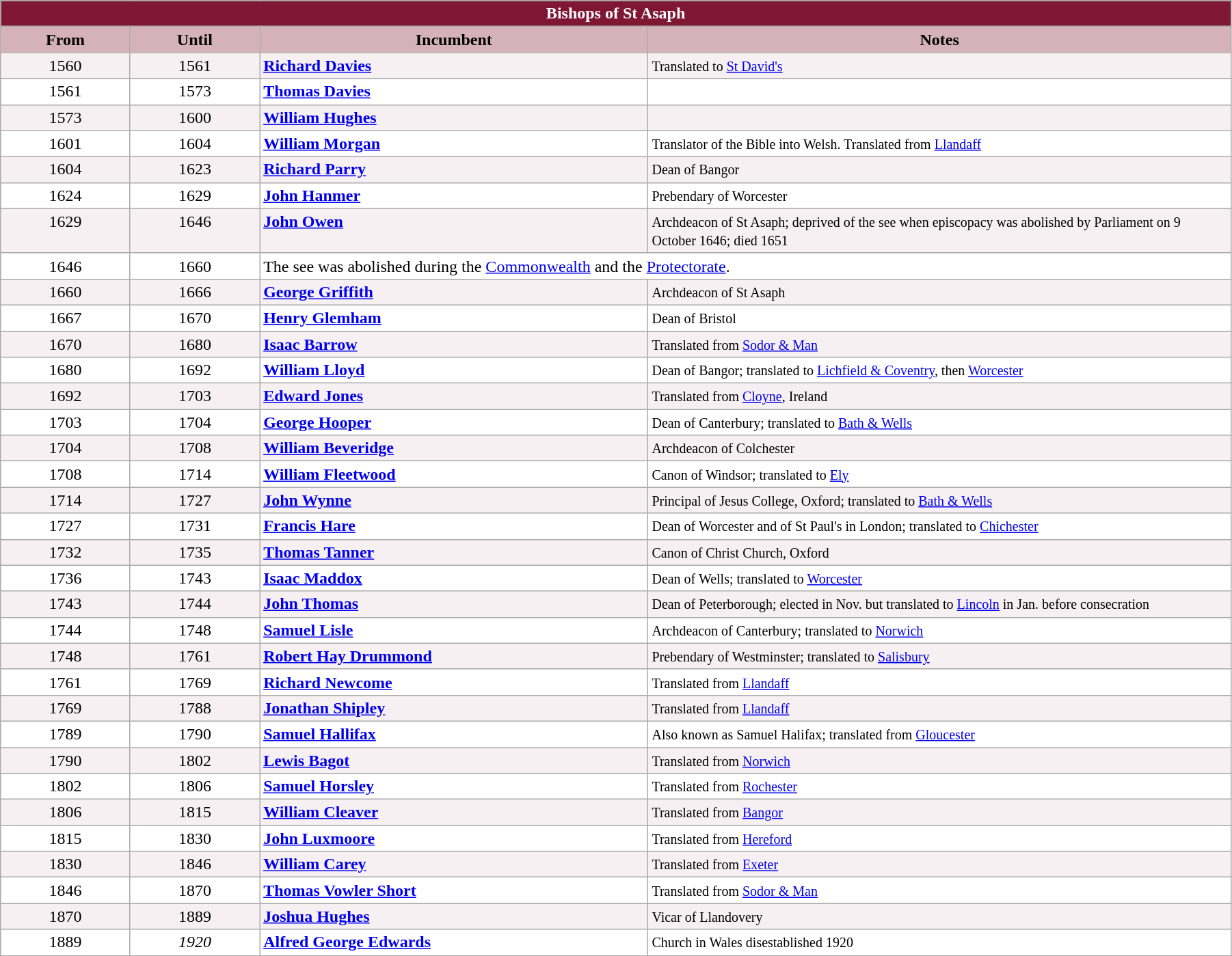<table class="wikitable" style="width:95%;" border="1" cellpadding="2">
<tr>
<th colspan="4" style="background-color: #7F1734; color: white;">Bishops of St Asaph</th>
</tr>
<tr>
<th style="background-color: #D4B1BB; width: 10%;">From</th>
<th style="background-color: #D4B1BB; width: 10%;">Until</th>
<th style="background-color: #D4B1BB; width: 30%;">Incumbent</th>
<th style="background-color: #D4B1BB; width: 45%;">Notes</th>
</tr>
<tr valign=top bgcolor="#F7F0F2">
<td align=center>1560</td>
<td align=center>1561</td>
<td> <strong><a href='#'>Richard Davies</a></strong></td>
<td><small>Translated to <a href='#'>St David's</a></small></td>
</tr>
<tr valign=top bgcolor="white">
<td align=center>1561</td>
<td align=center>1573</td>
<td> <strong><a href='#'>Thomas Davies</a></strong></td>
<td><small></small></td>
</tr>
<tr valign=top bgcolor="#F7F0F2">
<td align=center>1573</td>
<td align=center>1600</td>
<td> <strong><a href='#'>William Hughes</a></strong></td>
<td><small></small></td>
</tr>
<tr valign=top bgcolor="white">
<td align=center>1601</td>
<td align=center>1604</td>
<td> <strong><a href='#'>William Morgan</a></strong></td>
<td><small>Translator of the Bible into Welsh. Translated from <a href='#'>Llandaff</a></small></td>
</tr>
<tr valign=top bgcolor="#F7F0F2">
<td align=center>1604</td>
<td align=center>1623</td>
<td> <strong><a href='#'>Richard Parry</a></strong></td>
<td><small>Dean of Bangor</small></td>
</tr>
<tr valign=top bgcolor="white">
<td align=center>1624</td>
<td align=center>1629</td>
<td> <strong><a href='#'>John Hanmer</a></strong></td>
<td><small>Prebendary of Worcester</small></td>
</tr>
<tr valign=top bgcolor="#F7F0F2">
<td align=center>1629</td>
<td align=center>1646</td>
<td> <strong><a href='#'>John Owen</a></strong></td>
<td><small>Archdeacon of St Asaph; deprived of the see when episcopacy was abolished by Parliament on 9 October 1646; died 1651</small></td>
</tr>
<tr valign=top bgcolor="white">
<td align=center>1646</td>
<td align=center>1660</td>
<td colspan=2>The see was abolished during the <a href='#'>Commonwealth</a> and the <a href='#'>Protectorate</a>.</td>
</tr>
<tr valign=top bgcolor="#F7F0F2">
<td align=center>1660</td>
<td align=center>1666</td>
<td> <strong><a href='#'>George Griffith</a></strong></td>
<td><small>Archdeacon of St Asaph</small></td>
</tr>
<tr valign=top bgcolor="white">
<td align=center>1667</td>
<td align=center>1670</td>
<td> <strong><a href='#'>Henry Glemham</a></strong></td>
<td><small>Dean of Bristol</small></td>
</tr>
<tr valign=top bgcolor="#F7F0F2">
<td align=center>1670</td>
<td align=center>1680</td>
<td> <strong><a href='#'>Isaac Barrow</a></strong></td>
<td><small>Translated from <a href='#'>Sodor & Man</a></small></td>
</tr>
<tr valign=top bgcolor="white">
<td align=center>1680</td>
<td align=center>1692</td>
<td> <strong><a href='#'>William Lloyd</a></strong></td>
<td><small>Dean of Bangor; translated to <a href='#'>Lichfield & Coventry</a>, then <a href='#'>Worcester</a></small></td>
</tr>
<tr valign=top bgcolor="#F7F0F2">
<td align=center>1692</td>
<td align=center>1703</td>
<td> <strong><a href='#'>Edward Jones</a></strong></td>
<td><small>Translated from <a href='#'>Cloyne</a>, Ireland</small></td>
</tr>
<tr valign=top bgcolor="white">
<td align=center>1703</td>
<td align=center>1704</td>
<td> <strong><a href='#'>George Hooper</a></strong></td>
<td><small>Dean of Canterbury; translated to <a href='#'>Bath & Wells</a></small></td>
</tr>
<tr valign=top bgcolor="#F7F0F2">
<td align=center>1704</td>
<td align=center>1708</td>
<td> <strong><a href='#'>William Beveridge</a></strong></td>
<td><small>Archdeacon of Colchester</small></td>
</tr>
<tr valign=top bgcolor="white">
<td align=center>1708</td>
<td align=center>1714</td>
<td> <strong><a href='#'>William Fleetwood</a></strong></td>
<td><small>Canon of Windsor; translated to <a href='#'>Ely</a></small></td>
</tr>
<tr valign=top bgcolor="#F7F0F2">
<td align=center>1714</td>
<td align=center>1727</td>
<td> <strong><a href='#'>John Wynne</a></strong></td>
<td><small>Principal of Jesus College, Oxford; translated to <a href='#'>Bath & Wells</a></small></td>
</tr>
<tr valign=top bgcolor="white">
<td align=center>1727</td>
<td align=center>1731</td>
<td> <strong><a href='#'>Francis Hare</a></strong></td>
<td><small>Dean of Worcester and of St Paul's in London; translated to <a href='#'>Chichester</a></small></td>
</tr>
<tr valign=top bgcolor="#F7F0F2">
<td align=center>1732</td>
<td align=center>1735</td>
<td> <strong><a href='#'>Thomas Tanner</a></strong></td>
<td><small>Canon of Christ Church, Oxford</small></td>
</tr>
<tr valign=top bgcolor="white">
<td align=center>1736</td>
<td align=center>1743</td>
<td> <strong><a href='#'>Isaac Maddox</a></strong></td>
<td><small>Dean of Wells; translated to <a href='#'>Worcester</a></small></td>
</tr>
<tr valign=top bgcolor="#F7F0F2">
<td align=center>1743</td>
<td align=center>1744</td>
<td> <strong><a href='#'>John Thomas</a></strong></td>
<td><small>Dean of Peterborough; elected in Nov. but translated to <a href='#'>Lincoln</a> in Jan. before consecration</small></td>
</tr>
<tr valign=top bgcolor="white">
<td align=center>1744</td>
<td align=center>1748</td>
<td> <strong><a href='#'>Samuel Lisle</a></strong></td>
<td><small>Archdeacon of Canterbury; translated to <a href='#'>Norwich</a></small></td>
</tr>
<tr valign=top bgcolor="#F7F0F2">
<td align=center>1748</td>
<td align=center>1761</td>
<td> <strong><a href='#'>Robert Hay Drummond</a></strong></td>
<td><small>Prebendary of Westminster; translated to <a href='#'>Salisbury</a></small></td>
</tr>
<tr valign=top bgcolor="white">
<td align=center>1761</td>
<td align=center>1769</td>
<td> <strong><a href='#'>Richard Newcome</a></strong></td>
<td><small>Translated from <a href='#'>Llandaff</a></small></td>
</tr>
<tr valign=top bgcolor="#F7F0F2">
<td align=center>1769</td>
<td align=center>1788</td>
<td> <strong><a href='#'>Jonathan Shipley</a></strong></td>
<td><small>Translated from <a href='#'>Llandaff</a></small></td>
</tr>
<tr valign=top bgcolor="white">
<td align=center>1789</td>
<td align=center>1790</td>
<td> <strong><a href='#'>Samuel Hallifax</a></strong></td>
<td><small>Also known as Samuel Halifax; translated from <a href='#'>Gloucester</a></small></td>
</tr>
<tr valign=top bgcolor="#F7F0F2">
<td align=center>1790</td>
<td align=center>1802</td>
<td> <strong><a href='#'>Lewis Bagot</a></strong></td>
<td><small>Translated from <a href='#'>Norwich</a></small></td>
</tr>
<tr valign=top bgcolor="white">
<td align=center>1802</td>
<td align=center>1806</td>
<td> <strong><a href='#'>Samuel Horsley</a></strong></td>
<td><small>Translated from <a href='#'>Rochester</a></small></td>
</tr>
<tr valign=top bgcolor="#F7F0F2">
<td align=center>1806</td>
<td align=center>1815</td>
<td> <strong><a href='#'>William Cleaver</a></strong></td>
<td><small>Translated from <a href='#'>Bangor</a></small></td>
</tr>
<tr valign=top bgcolor="white">
<td align=center>1815</td>
<td align=center>1830</td>
<td> <strong><a href='#'>John Luxmoore</a></strong></td>
<td><small>Translated from <a href='#'>Hereford</a></small></td>
</tr>
<tr valign=top bgcolor="#F7F0F2">
<td align=center>1830</td>
<td align=center>1846</td>
<td> <strong><a href='#'>William Carey</a></strong></td>
<td><small>Translated from <a href='#'>Exeter</a></small></td>
</tr>
<tr valign=top bgcolor="white">
<td align=center>1846</td>
<td align=center>1870</td>
<td> <strong><a href='#'>Thomas Vowler Short</a></strong></td>
<td><small>Translated from <a href='#'>Sodor & Man</a></small></td>
</tr>
<tr valign=top bgcolor="#F7F0F2">
<td align=center>1870</td>
<td align=center>1889</td>
<td> <strong><a href='#'>Joshua Hughes</a></strong></td>
<td><small>Vicar of Llandovery</small></td>
</tr>
<tr valign=top bgcolor="white">
<td align=center>1889</td>
<td align=center><em>1920</em></td>
<td> <strong><a href='#'>Alfred George Edwards</a></strong></td>
<td><small>Church in Wales disestablished 1920</small></td>
</tr>
</table>
